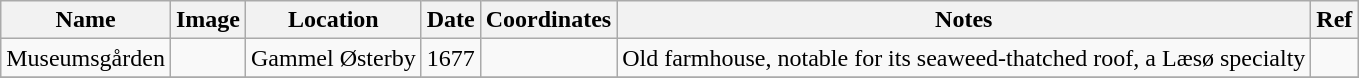<table class="wikitable sortable">
<tr>
<th>Name</th>
<th>Image</th>
<th>Location</th>
<th>Date</th>
<th>Coordinates</th>
<th>Notes</th>
<th>Ref</th>
</tr>
<tr>
<td>Museumsgården</td>
<td></td>
<td>Gammel Østerby</td>
<td>1677</td>
<td></td>
<td>Old farmhouse, notable for its seaweed-thatched roof, a Læsø specialty</td>
<td></td>
</tr>
<tr>
</tr>
</table>
